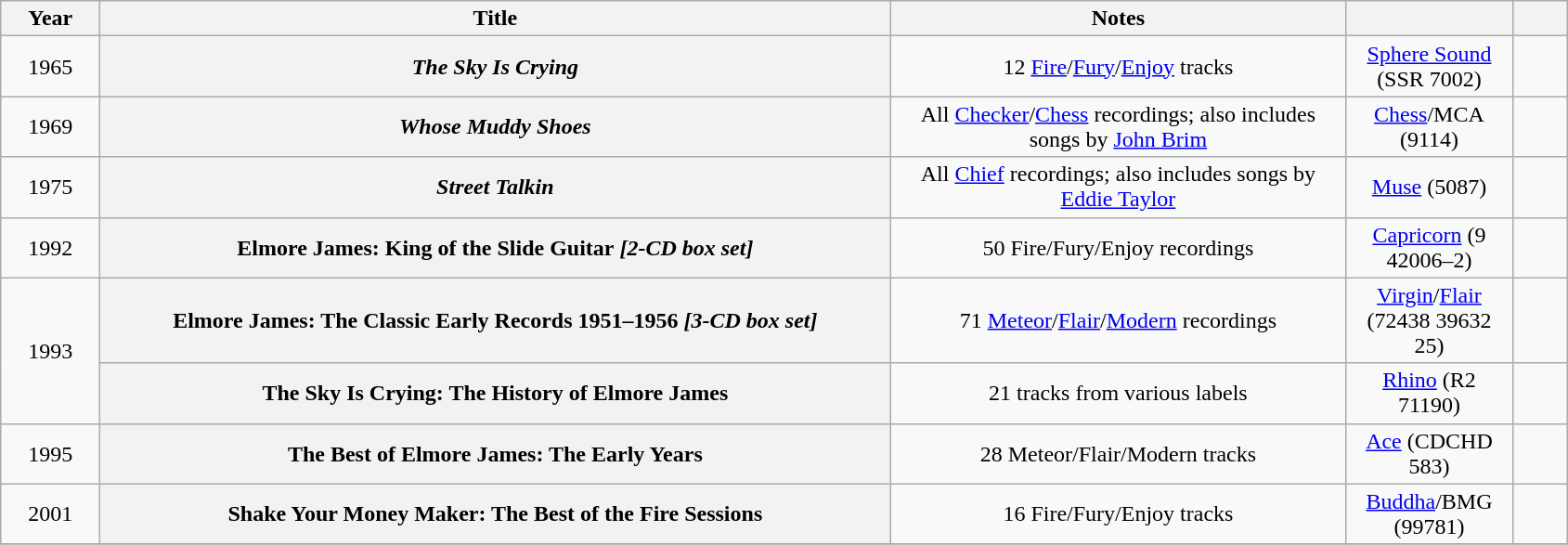<table class="wikitable plainrowheaders" style="text-align:center;">
<tr>
<th scope="col" style="width: 4em;">Year</th>
<th scope="col" style="width: 35em;">Title</th>
<th scope="col" style="width: 20em;">Notes</th>
<th scope="col" style="width: 7em;"></th>
<th scope="col" style="width: 2em;"></th>
</tr>
<tr>
<td>1965</td>
<th scope="row"><em>The Sky Is Crying</em></th>
<td> 12 <a href='#'>Fire</a>/<a href='#'>Fury</a>/<a href='#'>Enjoy</a> tracks</td>
<td><a href='#'>Sphere Sound</a> (SSR 7002)</td>
<td></td>
</tr>
<tr>
<td>1969</td>
<th scope="row"><em>Whose Muddy Shoes</em></th>
<td> All <a href='#'>Checker</a>/<a href='#'>Chess</a> recordings; also includes songs by <a href='#'>John Brim</a></td>
<td><a href='#'>Chess</a>/MCA (9114)</td>
<td></td>
</tr>
<tr>
<td>1975</td>
<th scope="row"><em>Street Talkin<strong></th>
<td> All <a href='#'>Chief</a> recordings; also includes songs by <a href='#'>Eddie Taylor</a></td>
<td><a href='#'>Muse</a> (5087)</td>
<td></td>
</tr>
<tr>
<td>1992</td>
<th scope="row"></em>Elmore James: King of the Slide Guitar<em> [2-CD box set]</th>
<td> 50 Fire/Fury/Enjoy recordings</td>
<td><a href='#'>Capricorn</a> (9 42006–2)</td>
<td></td>
</tr>
<tr>
<td rowspan="2">1993</td>
<th scope="row"></em>Elmore James: The Classic Early Records 1951–1956<em> [3-CD box set]</th>
<td> 71 <a href='#'>Meteor</a>/<a href='#'>Flair</a>/<a href='#'>Modern</a> recordings</td>
<td><a href='#'>Virgin</a>/<a href='#'>Flair</a> (72438 39632 25)</td>
<td></td>
</tr>
<tr>
<th scope="row"></em>The Sky Is Crying: The History of Elmore James<em></th>
<td> 21 tracks from various labels</td>
<td><a href='#'>Rhino</a> (R2 71190)</td>
<td></td>
</tr>
<tr>
<td>1995</td>
<th scope="row"></em>The Best of Elmore James: The Early Years<em></th>
<td> 28 Meteor/Flair/Modern tracks</td>
<td><a href='#'>Ace</a> (CDCHD 583)</td>
<td></td>
</tr>
<tr>
<td>2001</td>
<th scope="row"></em>Shake Your Money Maker: The Best of the Fire Sessions<em></th>
<td> 16 Fire/Fury/Enjoy tracks</td>
<td><a href='#'>Buddha</a>/BMG (99781)</td>
<td></td>
</tr>
<tr>
</tr>
</table>
